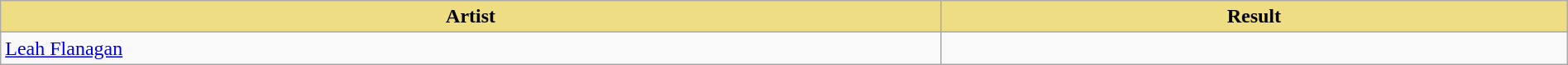<table class="wikitable" width=100%>
<tr>
<th style="width:15%;background:#EEDD82;">Artist</th>
<th style="width:10%;background:#EEDD82;">Result</th>
</tr>
<tr>
<td><a href='#'>Leah Flanagan</a></td>
<td></td>
</tr>
</table>
